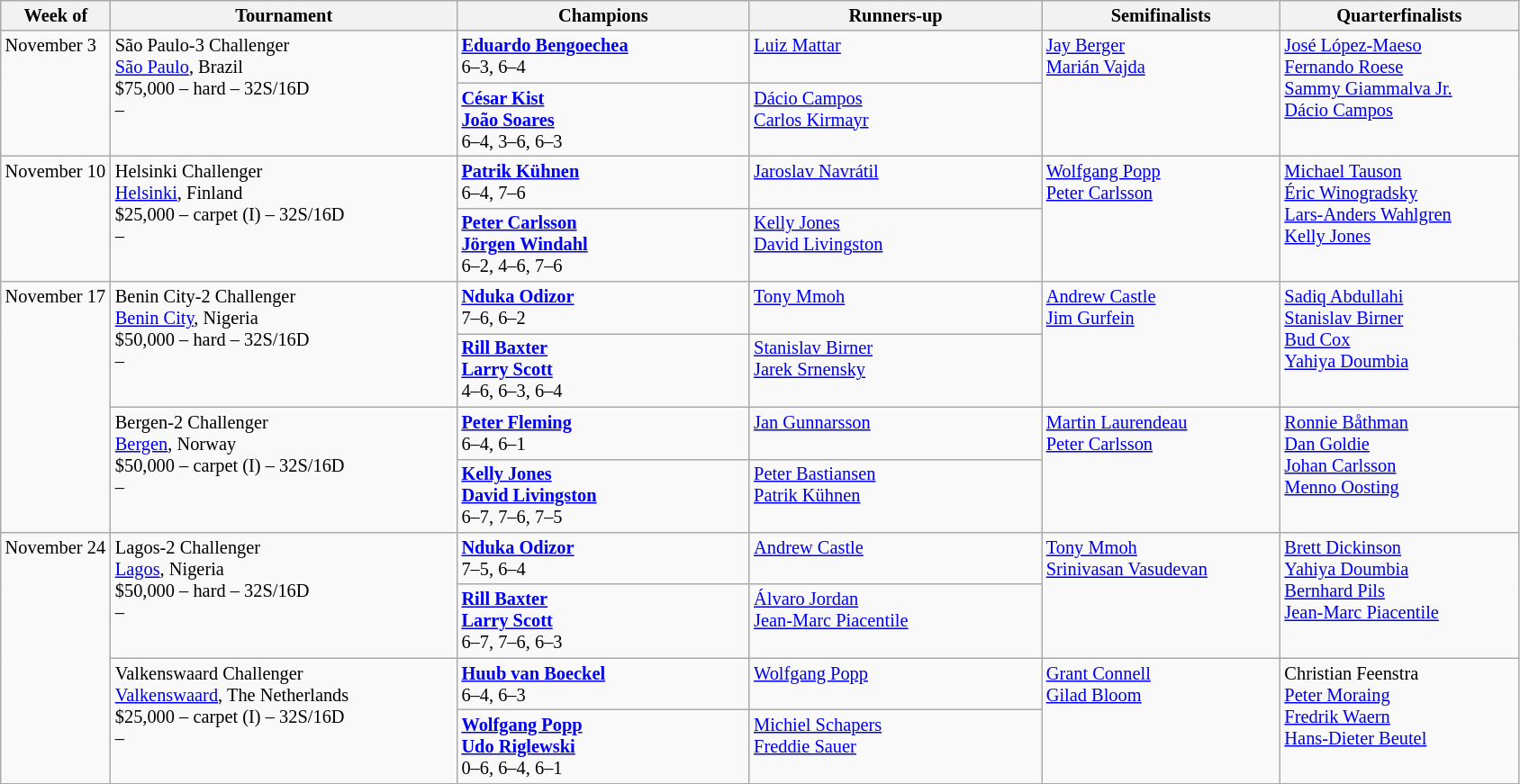<table class="wikitable" style="font-size:85%;">
<tr>
<th width="75">Week of</th>
<th width="250">Tournament</th>
<th width="210">Champions</th>
<th width="210">Runners-up</th>
<th width="170">Semifinalists</th>
<th width="170">Quarterfinalists</th>
</tr>
<tr valign="top">
<td rowspan="2">November 3</td>
<td rowspan="2">São Paulo-3 Challenger<br><a href='#'>São Paulo</a>, Brazil<br>$75,000 – hard – 32S/16D<br>  – </td>
<td> <strong><a href='#'>Eduardo Bengoechea</a></strong> <br>6–3, 6–4</td>
<td> <a href='#'>Luiz Mattar</a></td>
<td rowspan="2"> <a href='#'>Jay Berger</a> <br>  <a href='#'>Marián Vajda</a></td>
<td rowspan="2"> <a href='#'>José López-Maeso</a> <br> <a href='#'>Fernando Roese</a> <br> <a href='#'>Sammy Giammalva Jr.</a> <br>  <a href='#'>Dácio Campos</a></td>
</tr>
<tr valign="top">
<td> <strong><a href='#'>César Kist</a></strong> <br> <strong><a href='#'>João Soares</a></strong><br>6–4, 3–6, 6–3</td>
<td> <a href='#'>Dácio Campos</a> <br>  <a href='#'>Carlos Kirmayr</a></td>
</tr>
<tr valign="top">
<td rowspan="2">November 10</td>
<td rowspan="2">Helsinki Challenger<br><a href='#'>Helsinki</a>, Finland<br>$25,000 – carpet (I) – 32S/16D<br>  – </td>
<td> <strong><a href='#'>Patrik Kühnen</a></strong> <br>6–4, 7–6</td>
<td> <a href='#'>Jaroslav Navrátil</a></td>
<td rowspan="2"> <a href='#'>Wolfgang Popp</a> <br>  <a href='#'>Peter Carlsson</a></td>
<td rowspan="2"> <a href='#'>Michael Tauson</a> <br>  <a href='#'>Éric Winogradsky</a> <br> <a href='#'>Lars-Anders Wahlgren</a> <br>  <a href='#'>Kelly Jones</a></td>
</tr>
<tr valign="top">
<td> <strong><a href='#'>Peter Carlsson</a></strong> <br> <strong><a href='#'>Jörgen Windahl</a></strong><br>6–2, 4–6, 7–6</td>
<td> <a href='#'>Kelly Jones</a> <br> <a href='#'>David Livingston</a></td>
</tr>
<tr valign="top">
<td rowspan="4">November 17</td>
<td rowspan="2">Benin City-2 Challenger<br><a href='#'>Benin City</a>, Nigeria<br>$50,000 – hard – 32S/16D<br>  – </td>
<td> <strong><a href='#'>Nduka Odizor</a></strong> <br>7–6, 6–2</td>
<td> <a href='#'>Tony Mmoh</a></td>
<td rowspan="2"> <a href='#'>Andrew Castle</a> <br>  <a href='#'>Jim Gurfein</a></td>
<td rowspan="2"> <a href='#'>Sadiq Abdullahi</a> <br>  <a href='#'>Stanislav Birner</a> <br> <a href='#'>Bud Cox</a> <br>  <a href='#'>Yahiya Doumbia</a></td>
</tr>
<tr valign="top">
<td> <strong><a href='#'>Rill Baxter</a></strong> <br> <strong><a href='#'>Larry Scott</a></strong><br>4–6, 6–3, 6–4</td>
<td> <a href='#'>Stanislav Birner</a> <br> <a href='#'>Jarek Srnensky</a></td>
</tr>
<tr valign="top">
<td rowspan="2">Bergen-2 Challenger<br><a href='#'>Bergen</a>, Norway<br>$50,000 – carpet (I) – 32S/16D<br>  – </td>
<td> <strong><a href='#'>Peter Fleming</a></strong> <br>6–4, 6–1</td>
<td> <a href='#'>Jan Gunnarsson</a></td>
<td rowspan="2"> <a href='#'>Martin Laurendeau</a> <br>  <a href='#'>Peter Carlsson</a></td>
<td rowspan="2"> <a href='#'>Ronnie Båthman</a> <br> <a href='#'>Dan Goldie</a> <br> <a href='#'>Johan Carlsson</a> <br>  <a href='#'>Menno Oosting</a></td>
</tr>
<tr valign="top">
<td> <strong><a href='#'>Kelly Jones</a></strong> <br> <strong><a href='#'>David Livingston</a></strong><br>6–7, 7–6, 7–5</td>
<td> <a href='#'>Peter Bastiansen</a> <br>  <a href='#'>Patrik Kühnen</a></td>
</tr>
<tr valign="top">
<td rowspan="4">November 24</td>
<td rowspan="2">Lagos-2 Challenger<br><a href='#'>Lagos</a>, Nigeria<br>$50,000 – hard – 32S/16D<br>  – </td>
<td> <strong><a href='#'>Nduka Odizor</a></strong> <br>7–5, 6–4</td>
<td> <a href='#'>Andrew Castle</a></td>
<td rowspan="2"> <a href='#'>Tony Mmoh</a> <br>  <a href='#'>Srinivasan Vasudevan</a></td>
<td rowspan="2"> <a href='#'>Brett Dickinson</a> <br> <a href='#'>Yahiya Doumbia</a> <br> <a href='#'>Bernhard Pils</a> <br>  <a href='#'>Jean-Marc Piacentile</a></td>
</tr>
<tr valign="top">
<td> <strong><a href='#'>Rill Baxter</a></strong> <br> <strong><a href='#'>Larry Scott</a></strong><br>6–7, 7–6, 6–3</td>
<td> <a href='#'>Álvaro Jordan</a> <br> <a href='#'>Jean-Marc Piacentile</a></td>
</tr>
<tr valign="top">
<td rowspan="2">Valkenswaard Challenger<br><a href='#'>Valkenswaard</a>, The Netherlands<br>$25,000 – carpet (I) – 32S/16D<br>  – </td>
<td> <strong><a href='#'>Huub van Boeckel</a></strong> <br>6–4, 6–3</td>
<td> <a href='#'>Wolfgang Popp</a></td>
<td rowspan="2"> <a href='#'>Grant Connell</a> <br>  <a href='#'>Gilad Bloom</a></td>
<td rowspan="2"> Christian Feenstra <br> <a href='#'>Peter Moraing</a> <br> <a href='#'>Fredrik Waern</a> <br>  <a href='#'>Hans-Dieter Beutel</a></td>
</tr>
<tr valign="top">
<td> <strong><a href='#'>Wolfgang Popp</a></strong> <br> <strong><a href='#'>Udo Riglewski</a></strong><br>0–6, 6–4, 6–1</td>
<td> <a href='#'>Michiel Schapers</a> <br>  <a href='#'>Freddie Sauer</a></td>
</tr>
</table>
